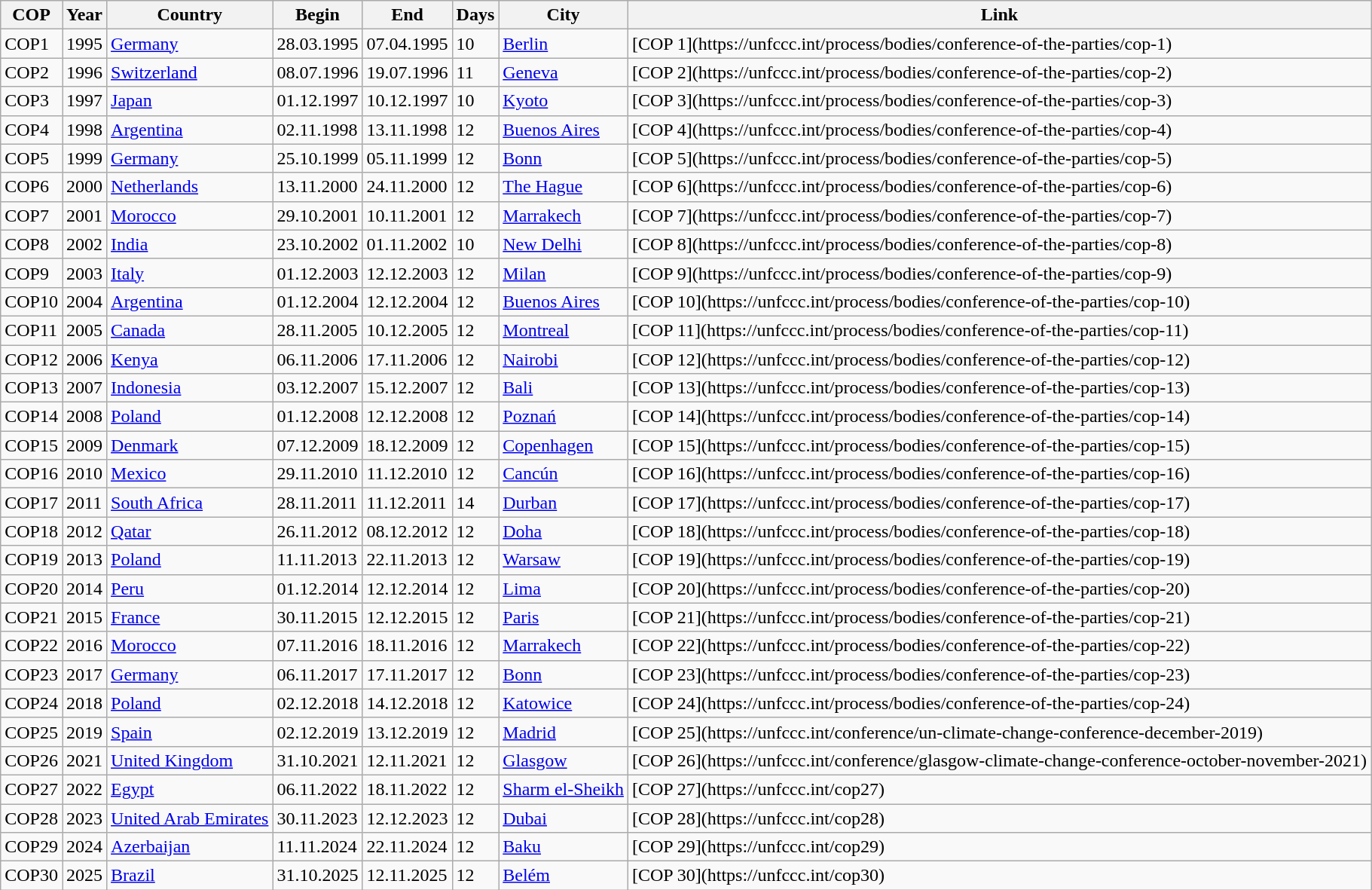<table class="wikitable">
<tr>
<th>COP</th>
<th>Year</th>
<th>Country</th>
<th>Begin</th>
<th>End</th>
<th>Days</th>
<th>City</th>
<th>Link</th>
</tr>
<tr>
<td>COP1</td>
<td>1995</td>
<td><a href='#'>Germany</a></td>
<td>28.03.1995</td>
<td>07.04.1995</td>
<td>10</td>
<td><a href='#'>Berlin</a></td>
<td>[COP 1](https://unfccc.int/process/bodies/conference-of-the-parties/cop-1)</td>
</tr>
<tr>
<td>COP2</td>
<td>1996</td>
<td><a href='#'>Switzerland</a></td>
<td>08.07.1996</td>
<td>19.07.1996</td>
<td>11</td>
<td><a href='#'>Geneva</a></td>
<td>[COP 2](https://unfccc.int/process/bodies/conference-of-the-parties/cop-2)</td>
</tr>
<tr>
<td>COP3</td>
<td>1997</td>
<td><a href='#'>Japan</a></td>
<td>01.12.1997</td>
<td>10.12.1997</td>
<td>10</td>
<td><a href='#'>Kyoto</a></td>
<td>[COP 3](https://unfccc.int/process/bodies/conference-of-the-parties/cop-3)</td>
</tr>
<tr>
<td>COP4</td>
<td>1998</td>
<td><a href='#'>Argentina</a></td>
<td>02.11.1998</td>
<td>13.11.1998</td>
<td>12</td>
<td><a href='#'>Buenos Aires</a></td>
<td>[COP 4](https://unfccc.int/process/bodies/conference-of-the-parties/cop-4)</td>
</tr>
<tr>
<td>COP5</td>
<td>1999</td>
<td><a href='#'>Germany</a></td>
<td>25.10.1999</td>
<td>05.11.1999</td>
<td>12</td>
<td><a href='#'>Bonn</a></td>
<td>[COP 5](https://unfccc.int/process/bodies/conference-of-the-parties/cop-5)</td>
</tr>
<tr>
<td>COP6</td>
<td>2000</td>
<td><a href='#'>Netherlands</a></td>
<td>13.11.2000</td>
<td>24.11.2000</td>
<td>12</td>
<td><a href='#'>The Hague</a></td>
<td>[COP 6](https://unfccc.int/process/bodies/conference-of-the-parties/cop-6)</td>
</tr>
<tr>
<td>COP7</td>
<td>2001</td>
<td><a href='#'>Morocco</a></td>
<td>29.10.2001</td>
<td>10.11.2001</td>
<td>12</td>
<td><a href='#'>Marrakech</a></td>
<td>[COP 7](https://unfccc.int/process/bodies/conference-of-the-parties/cop-7)</td>
</tr>
<tr>
<td>COP8</td>
<td>2002</td>
<td><a href='#'>India</a></td>
<td>23.10.2002</td>
<td>01.11.2002</td>
<td>10</td>
<td><a href='#'>New Delhi</a></td>
<td>[COP 8](https://unfccc.int/process/bodies/conference-of-the-parties/cop-8)</td>
</tr>
<tr>
<td>COP9</td>
<td>2003</td>
<td><a href='#'>Italy</a></td>
<td>01.12.2003</td>
<td>12.12.2003</td>
<td>12</td>
<td><a href='#'>Milan</a></td>
<td>[COP 9](https://unfccc.int/process/bodies/conference-of-the-parties/cop-9)</td>
</tr>
<tr>
<td>COP10</td>
<td>2004</td>
<td><a href='#'>Argentina</a></td>
<td>01.12.2004</td>
<td>12.12.2004</td>
<td>12</td>
<td><a href='#'>Buenos Aires</a></td>
<td>[COP 10](https://unfccc.int/process/bodies/conference-of-the-parties/cop-10)</td>
</tr>
<tr>
<td>COP11</td>
<td>2005</td>
<td><a href='#'>Canada</a></td>
<td>28.11.2005</td>
<td>10.12.2005</td>
<td>12</td>
<td><a href='#'>Montreal</a></td>
<td>[COP 11](https://unfccc.int/process/bodies/conference-of-the-parties/cop-11)</td>
</tr>
<tr>
<td>COP12</td>
<td>2006</td>
<td><a href='#'>Kenya</a></td>
<td>06.11.2006</td>
<td>17.11.2006</td>
<td>12</td>
<td><a href='#'>Nairobi</a></td>
<td>[COP 12](https://unfccc.int/process/bodies/conference-of-the-parties/cop-12)</td>
</tr>
<tr>
<td>COP13</td>
<td>2007</td>
<td><a href='#'>Indonesia</a></td>
<td>03.12.2007</td>
<td>15.12.2007</td>
<td>12</td>
<td><a href='#'>Bali</a></td>
<td>[COP 13](https://unfccc.int/process/bodies/conference-of-the-parties/cop-13)</td>
</tr>
<tr>
<td>COP14</td>
<td>2008</td>
<td><a href='#'>Poland</a></td>
<td>01.12.2008</td>
<td>12.12.2008</td>
<td>12</td>
<td><a href='#'>Poznań</a></td>
<td>[COP 14](https://unfccc.int/process/bodies/conference-of-the-parties/cop-14)</td>
</tr>
<tr>
<td>COP15</td>
<td>2009</td>
<td><a href='#'>Denmark</a></td>
<td>07.12.2009</td>
<td>18.12.2009</td>
<td>12</td>
<td><a href='#'>Copenhagen</a></td>
<td>[COP 15](https://unfccc.int/process/bodies/conference-of-the-parties/cop-15)</td>
</tr>
<tr>
<td>COP16</td>
<td>2010</td>
<td><a href='#'>Mexico</a></td>
<td>29.11.2010</td>
<td>11.12.2010</td>
<td>12</td>
<td><a href='#'>Cancún</a></td>
<td>[COP 16](https://unfccc.int/process/bodies/conference-of-the-parties/cop-16)</td>
</tr>
<tr>
<td>COP17</td>
<td>2011</td>
<td><a href='#'>South Africa</a></td>
<td>28.11.2011</td>
<td>11.12.2011</td>
<td>14</td>
<td><a href='#'>Durban</a></td>
<td>[COP 17](https://unfccc.int/process/bodies/conference-of-the-parties/cop-17)</td>
</tr>
<tr>
<td>COP18</td>
<td>2012</td>
<td><a href='#'>Qatar</a></td>
<td>26.11.2012</td>
<td>08.12.2012</td>
<td>12</td>
<td><a href='#'>Doha</a></td>
<td>[COP 18](https://unfccc.int/process/bodies/conference-of-the-parties/cop-18)</td>
</tr>
<tr>
<td>COP19</td>
<td>2013</td>
<td><a href='#'>Poland</a></td>
<td>11.11.2013</td>
<td>22.11.2013</td>
<td>12</td>
<td><a href='#'>Warsaw</a></td>
<td>[COP 19](https://unfccc.int/process/bodies/conference-of-the-parties/cop-19)</td>
</tr>
<tr>
<td>COP20</td>
<td>2014</td>
<td><a href='#'>Peru</a></td>
<td>01.12.2014</td>
<td>12.12.2014</td>
<td>12</td>
<td><a href='#'>Lima</a></td>
<td>[COP 20](https://unfccc.int/process/bodies/conference-of-the-parties/cop-20)</td>
</tr>
<tr>
<td>COP21</td>
<td>2015</td>
<td><a href='#'>France</a></td>
<td>30.11.2015</td>
<td>12.12.2015</td>
<td>12</td>
<td><a href='#'>Paris</a></td>
<td>[COP 21](https://unfccc.int/process/bodies/conference-of-the-parties/cop-21)</td>
</tr>
<tr>
<td>COP22</td>
<td>2016</td>
<td><a href='#'>Morocco</a></td>
<td>07.11.2016</td>
<td>18.11.2016</td>
<td>12</td>
<td><a href='#'>Marrakech</a></td>
<td>[COP 22](https://unfccc.int/process/bodies/conference-of-the-parties/cop-22)</td>
</tr>
<tr>
<td>COP23</td>
<td>2017</td>
<td><a href='#'>Germany</a></td>
<td>06.11.2017</td>
<td>17.11.2017</td>
<td>12</td>
<td><a href='#'>Bonn</a></td>
<td>[COP 23](https://unfccc.int/process/bodies/conference-of-the-parties/cop-23)</td>
</tr>
<tr>
<td>COP24</td>
<td>2018</td>
<td><a href='#'>Poland</a></td>
<td>02.12.2018</td>
<td>14.12.2018</td>
<td>12</td>
<td><a href='#'>Katowice</a></td>
<td>[COP 24](https://unfccc.int/process/bodies/conference-of-the-parties/cop-24)</td>
</tr>
<tr>
<td>COP25</td>
<td>2019</td>
<td><a href='#'>Spain</a></td>
<td>02.12.2019</td>
<td>13.12.2019</td>
<td>12</td>
<td><a href='#'>Madrid</a></td>
<td>[COP 25](https://unfccc.int/conference/un-climate-change-conference-december-2019)</td>
</tr>
<tr>
<td>COP26</td>
<td>2021</td>
<td><a href='#'>United Kingdom</a></td>
<td>31.10.2021</td>
<td>12.11.2021</td>
<td>12</td>
<td><a href='#'>Glasgow</a></td>
<td>[COP 26](https://unfccc.int/conference/glasgow-climate-change-conference-october-november-2021)</td>
</tr>
<tr>
<td>COP27</td>
<td>2022</td>
<td><a href='#'>Egypt</a></td>
<td>06.11.2022</td>
<td>18.11.2022</td>
<td>12</td>
<td><a href='#'>Sharm el-Sheikh</a></td>
<td>[COP 27](https://unfccc.int/cop27)</td>
</tr>
<tr>
<td>COP28</td>
<td>2023</td>
<td><a href='#'>United Arab Emirates</a></td>
<td>30.11.2023</td>
<td>12.12.2023</td>
<td>12</td>
<td><a href='#'>Dubai</a></td>
<td>[COP 28](https://unfccc.int/cop28)</td>
</tr>
<tr>
<td>COP29</td>
<td>2024</td>
<td><a href='#'>Azerbaijan</a></td>
<td>11.11.2024</td>
<td>22.11.2024</td>
<td>12</td>
<td><a href='#'>Baku</a></td>
<td>[COP 29](https://unfccc.int/cop29)</td>
</tr>
<tr>
<td>COP30</td>
<td>2025</td>
<td><a href='#'>Brazil</a></td>
<td>31.10.2025</td>
<td>12.11.2025</td>
<td>12</td>
<td><a href='#'>Belém</a></td>
<td>[COP 30](https://unfccc.int/cop30)</td>
</tr>
</table>
